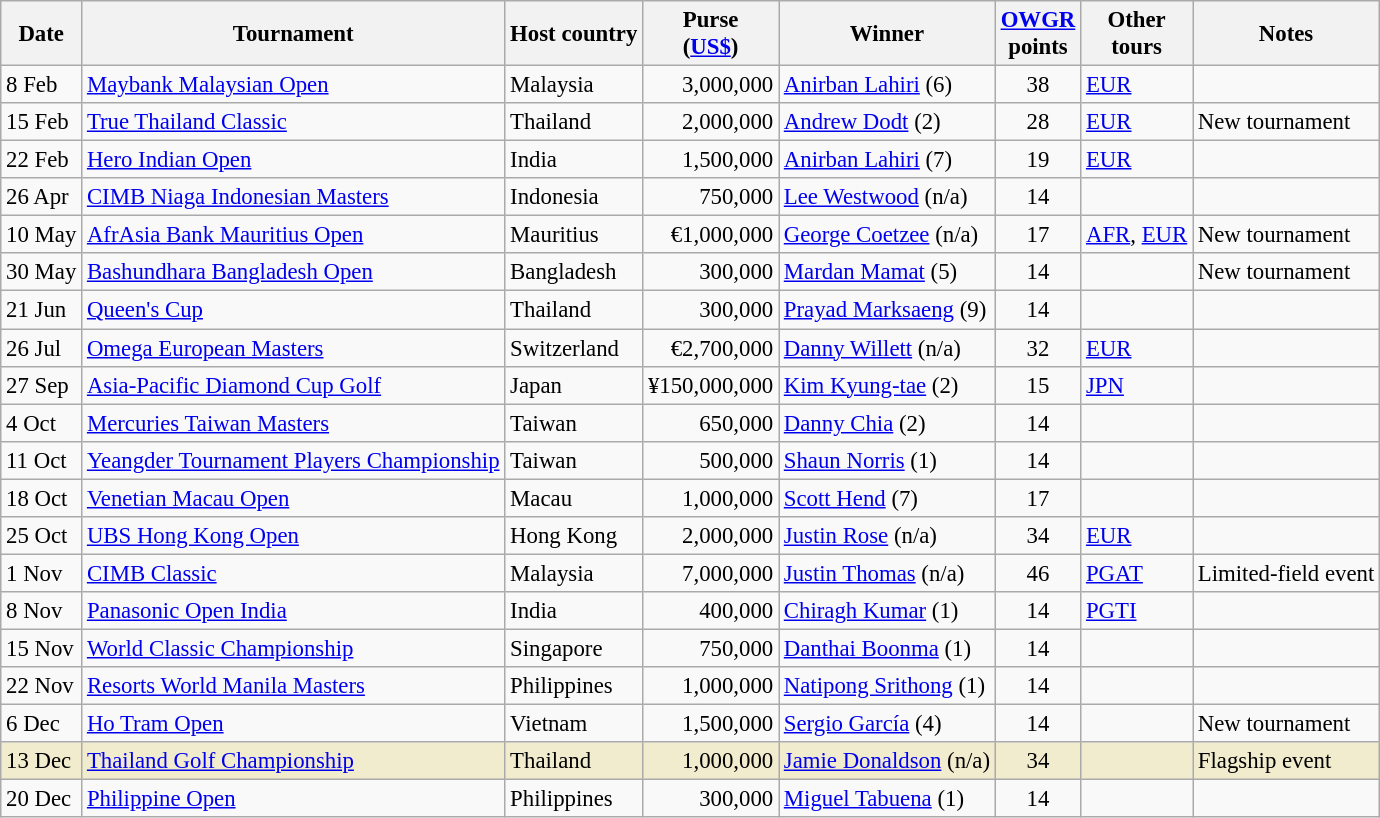<table class="wikitable" style="font-size:95%">
<tr>
<th>Date</th>
<th>Tournament</th>
<th>Host country</th>
<th>Purse<br>(<a href='#'>US$</a>)</th>
<th>Winner</th>
<th><a href='#'>OWGR</a><br>points</th>
<th>Other<br>tours</th>
<th>Notes</th>
</tr>
<tr>
<td>8 Feb</td>
<td><a href='#'>Maybank Malaysian Open</a></td>
<td>Malaysia</td>
<td align=right>3,000,000</td>
<td> <a href='#'>Anirban Lahiri</a> (6)</td>
<td align=center>38</td>
<td><a href='#'>EUR</a></td>
<td></td>
</tr>
<tr>
<td>15 Feb</td>
<td><a href='#'>True Thailand Classic</a></td>
<td>Thailand</td>
<td align=right>2,000,000</td>
<td> <a href='#'>Andrew Dodt</a> (2)</td>
<td align=center>28</td>
<td><a href='#'>EUR</a></td>
<td>New tournament</td>
</tr>
<tr>
<td>22 Feb</td>
<td><a href='#'>Hero Indian Open</a></td>
<td>India</td>
<td align=right>1,500,000</td>
<td> <a href='#'>Anirban Lahiri</a> (7)</td>
<td align=center>19</td>
<td><a href='#'>EUR</a></td>
<td></td>
</tr>
<tr>
<td>26 Apr</td>
<td><a href='#'>CIMB Niaga Indonesian Masters</a></td>
<td>Indonesia</td>
<td align=right>750,000</td>
<td> <a href='#'>Lee Westwood</a> (n/a)</td>
<td align=center>14</td>
<td></td>
<td></td>
</tr>
<tr>
<td>10 May</td>
<td><a href='#'>AfrAsia Bank Mauritius Open</a></td>
<td>Mauritius</td>
<td align=right>€1,000,000</td>
<td> <a href='#'>George Coetzee</a> (n/a)</td>
<td align=center>17</td>
<td><a href='#'>AFR</a>, <a href='#'>EUR</a></td>
<td>New tournament</td>
</tr>
<tr>
<td>30 May</td>
<td><a href='#'>Bashundhara Bangladesh Open</a></td>
<td>Bangladesh</td>
<td align=right>300,000</td>
<td> <a href='#'>Mardan Mamat</a> (5)</td>
<td align=center>14</td>
<td></td>
<td>New tournament</td>
</tr>
<tr>
<td>21 Jun</td>
<td><a href='#'>Queen's Cup</a></td>
<td>Thailand</td>
<td align=right>300,000</td>
<td> <a href='#'>Prayad Marksaeng</a> (9)</td>
<td align=center>14</td>
<td></td>
<td></td>
</tr>
<tr>
<td>26 Jul</td>
<td><a href='#'>Omega European Masters</a></td>
<td>Switzerland</td>
<td align=right>€2,700,000</td>
<td> <a href='#'>Danny Willett</a> (n/a)</td>
<td align=center>32</td>
<td><a href='#'>EUR</a></td>
<td></td>
</tr>
<tr>
<td>27 Sep</td>
<td><a href='#'>Asia-Pacific Diamond Cup Golf</a></td>
<td>Japan</td>
<td align=right>¥150,000,000</td>
<td> <a href='#'>Kim Kyung-tae</a> (2)</td>
<td align=center>15</td>
<td><a href='#'>JPN</a></td>
<td></td>
</tr>
<tr>
<td>4 Oct</td>
<td><a href='#'>Mercuries Taiwan Masters</a></td>
<td>Taiwan</td>
<td align=right>650,000</td>
<td> <a href='#'>Danny Chia</a> (2)</td>
<td align=center>14</td>
<td></td>
<td></td>
</tr>
<tr>
<td>11 Oct</td>
<td><a href='#'>Yeangder Tournament Players Championship</a></td>
<td>Taiwan</td>
<td align=right>500,000</td>
<td> <a href='#'>Shaun Norris</a> (1)</td>
<td align=center>14</td>
<td></td>
<td></td>
</tr>
<tr>
<td>18 Oct</td>
<td><a href='#'>Venetian Macau Open</a></td>
<td>Macau</td>
<td align=right>1,000,000</td>
<td> <a href='#'>Scott Hend</a> (7)</td>
<td align=center>17</td>
<td></td>
<td></td>
</tr>
<tr>
<td>25 Oct</td>
<td><a href='#'>UBS Hong Kong Open</a></td>
<td>Hong Kong</td>
<td align=right>2,000,000</td>
<td> <a href='#'>Justin Rose</a> (n/a)</td>
<td align=center>34</td>
<td><a href='#'>EUR</a></td>
<td></td>
</tr>
<tr>
<td>1 Nov</td>
<td><a href='#'>CIMB Classic</a></td>
<td>Malaysia</td>
<td align=right>7,000,000</td>
<td> <a href='#'>Justin Thomas</a> (n/a)</td>
<td align=center>46</td>
<td><a href='#'>PGAT</a></td>
<td>Limited-field event</td>
</tr>
<tr>
<td>8 Nov</td>
<td><a href='#'>Panasonic Open India</a></td>
<td>India</td>
<td align=right>400,000</td>
<td> <a href='#'>Chiragh Kumar</a> (1)</td>
<td align=center>14</td>
<td><a href='#'>PGTI</a></td>
<td></td>
</tr>
<tr>
<td>15 Nov</td>
<td><a href='#'>World Classic Championship</a></td>
<td>Singapore</td>
<td align=right>750,000</td>
<td> <a href='#'>Danthai Boonma</a> (1)</td>
<td align=center>14</td>
<td></td>
<td></td>
</tr>
<tr>
<td>22 Nov</td>
<td><a href='#'>Resorts World Manila Masters</a></td>
<td>Philippines</td>
<td align=right>1,000,000</td>
<td> <a href='#'>Natipong Srithong</a> (1)</td>
<td align=center>14</td>
<td></td>
<td></td>
</tr>
<tr>
<td>6 Dec</td>
<td><a href='#'>Ho Tram Open</a></td>
<td>Vietnam</td>
<td align=right>1,500,000</td>
<td> <a href='#'>Sergio García</a> (4)</td>
<td align=center>14</td>
<td></td>
<td>New tournament</td>
</tr>
<tr style="background:#f2ecce;">
<td>13 Dec</td>
<td><a href='#'>Thailand Golf Championship</a></td>
<td>Thailand</td>
<td align=right>1,000,000</td>
<td> <a href='#'>Jamie Donaldson</a> (n/a)</td>
<td align=center>34</td>
<td></td>
<td>Flagship event</td>
</tr>
<tr>
<td>20 Dec</td>
<td><a href='#'>Philippine Open</a></td>
<td>Philippines</td>
<td align=right>300,000</td>
<td> <a href='#'>Miguel Tabuena</a> (1)</td>
<td align=center>14</td>
<td></td>
<td></td>
</tr>
</table>
